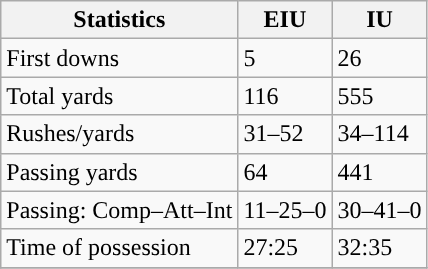<table class="wikitable" style="float: left;">
<tr>
<th>Statistics</th>
<th>EIU</th>
<th>IU</th>
</tr>
<tr>
<td>First downs</td>
<td>5</td>
<td>26</td>
</tr>
<tr>
<td>Total yards</td>
<td>116</td>
<td>555</td>
</tr>
<tr>
<td>Rushes/yards</td>
<td>31–52</td>
<td>34–114</td>
</tr>
<tr>
<td>Passing yards</td>
<td>64</td>
<td>441</td>
</tr>
<tr>
<td>Passing: Comp–Att–Int</td>
<td>11–25–0</td>
<td>30–41–0</td>
</tr>
<tr>
<td>Time of possession</td>
<td>27:25</td>
<td>32:35</td>
</tr>
<tr>
</tr>
</table>
